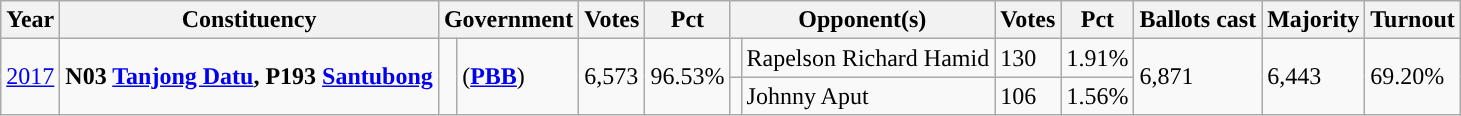<table class="wikitable" style="margin:0.5em ; font-size:100%">
<tr>
<th>Year</th>
<th>Constituency</th>
<th colspan=2>Government</th>
<th>Votes</th>
<th>Pct</th>
<th colspan=2>Opponent(s)</th>
<th>Votes</th>
<th>Pct</th>
<th>Ballots cast</th>
<th>Majority</th>
<th>Turnout</th>
</tr>
<tr>
<td rowspan="2"><a href='#'>2017</a></td>
<td rowspan="2"><strong>N03 <a href='#'>Tanjong Datu</a>, P193 <a href='#'>Santubong</a></strong></td>
<td rowspan="2" ></td>
<td rowspan="2"> (<strong><a href='#'>PBB</a></strong>)</td>
<td rowspan="2">6,573</td>
<td rowspan="2">96.53%</td>
<td></td>
<td>Rapelson Richard Hamid</td>
<td>130</td>
<td>1.91%</td>
<td rowspan="2">6,871</td>
<td rowspan="2">6,443</td>
<td rowspan="2">69.20%</td>
</tr>
<tr>
<td></td>
<td>Johnny Aput</td>
<td>106</td>
<td>1.56%</td>
</tr>
</table>
